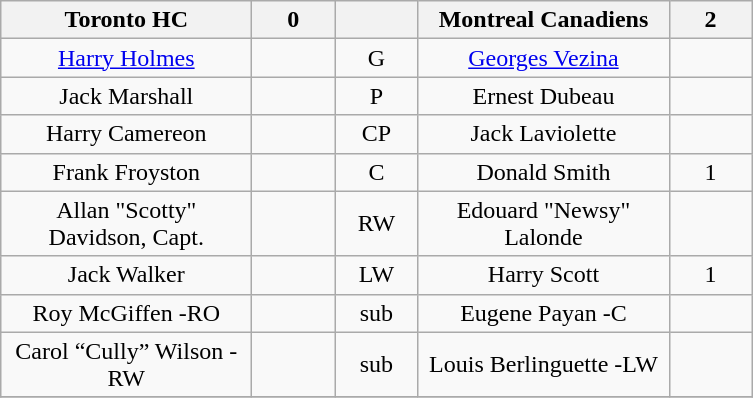<table class="wikitable" style="text-align:center;">
<tr>
<th style="width:10em">Toronto HC</th>
<th style="width:3em">0</th>
<th style="width:3em"></th>
<th style="width:10em">Montreal Canadiens</th>
<th style="width:3em">2</th>
</tr>
<tr>
<td><a href='#'>Harry Holmes</a></td>
<td></td>
<td>G</td>
<td><a href='#'>Georges Vezina</a></td>
<td></td>
</tr>
<tr>
<td>Jack Marshall</td>
<td></td>
<td>P</td>
<td>Ernest Dubeau</td>
<td></td>
</tr>
<tr>
<td>Harry Camereon</td>
<td></td>
<td>CP</td>
<td>Jack Laviolette</td>
<td></td>
</tr>
<tr>
<td>Frank Froyston</td>
<td></td>
<td>C</td>
<td>Donald Smith</td>
<td>1</td>
</tr>
<tr>
<td>Allan "Scotty" Davidson, Capt.</td>
<td></td>
<td>RW</td>
<td>Edouard "Newsy" Lalonde</td>
<td></td>
</tr>
<tr>
<td>Jack Walker</td>
<td></td>
<td>LW</td>
<td>Harry Scott</td>
<td>1</td>
</tr>
<tr>
<td>Roy McGiffen -RO</td>
<td></td>
<td>sub</td>
<td>Eugene Payan -C</td>
<td></td>
</tr>
<tr>
<td>Carol “Cully” Wilson -RW</td>
<td></td>
<td>sub</td>
<td>Louis Berlinguette -LW</td>
<td></td>
</tr>
<tr>
</tr>
</table>
